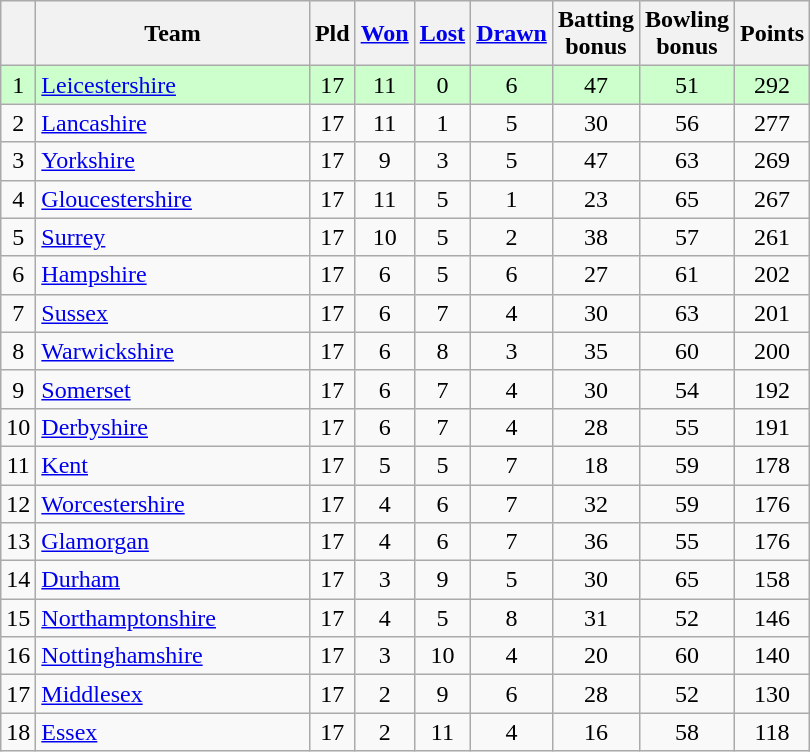<table class="wikitable" style="text-align:center;">
<tr>
<th></th>
<th width="175">Team</th>
<th width=20 abbr="Played">Pld</th>
<th width=20 abbr="Won"><a href='#'>Won</a></th>
<th width=20 abbr="Lost"><a href='#'>Lost</a></th>
<th width=20 abbr="Drawn"><a href='#'>Drawn</a></th>
<th width=20 abbr="Bonus points">Batting bonus</th>
<th width=20 abbr="Bonus points">Bowling bonus</th>
<th width=20 abbr="Points">Points</th>
</tr>
<tr style="background:#ccffcc;">
<td>1</td>
<td style="text-align:left;"><a href='#'>Leicestershire</a></td>
<td>17</td>
<td>11</td>
<td>0</td>
<td>6</td>
<td>47</td>
<td>51</td>
<td>292</td>
</tr>
<tr>
<td>2</td>
<td style="text-align:left;"><a href='#'>Lancashire</a></td>
<td>17</td>
<td>11</td>
<td>1</td>
<td>5</td>
<td>30</td>
<td>56</td>
<td>277</td>
</tr>
<tr>
<td>3</td>
<td style="text-align:left;"><a href='#'>Yorkshire</a></td>
<td>17</td>
<td>9</td>
<td>3</td>
<td>5</td>
<td>47</td>
<td>63</td>
<td>269</td>
</tr>
<tr>
<td>4</td>
<td style="text-align:left;"><a href='#'>Gloucestershire</a></td>
<td>17</td>
<td>11</td>
<td>5</td>
<td>1</td>
<td>23</td>
<td>65</td>
<td>267</td>
</tr>
<tr>
<td>5</td>
<td style="text-align:left;"><a href='#'>Surrey</a></td>
<td>17</td>
<td>10</td>
<td>5</td>
<td>2</td>
<td>38</td>
<td>57</td>
<td>261</td>
</tr>
<tr>
<td>6</td>
<td style="text-align:left;"><a href='#'>Hampshire</a></td>
<td>17</td>
<td>6</td>
<td>5</td>
<td>6</td>
<td>27</td>
<td>61</td>
<td>202</td>
</tr>
<tr>
<td>7</td>
<td style="text-align:left;"><a href='#'>Sussex</a></td>
<td>17</td>
<td>6</td>
<td>7</td>
<td>4</td>
<td>30</td>
<td>63</td>
<td>201</td>
</tr>
<tr>
<td>8</td>
<td style="text-align:left;"><a href='#'>Warwickshire</a></td>
<td>17</td>
<td>6</td>
<td>8</td>
<td>3</td>
<td>35</td>
<td>60</td>
<td>200</td>
</tr>
<tr>
<td>9</td>
<td style="text-align:left;"><a href='#'>Somerset</a></td>
<td>17</td>
<td>6</td>
<td>7</td>
<td>4</td>
<td>30</td>
<td>54</td>
<td>192</td>
</tr>
<tr>
<td>10</td>
<td style="text-align:left;"><a href='#'>Derbyshire</a></td>
<td>17</td>
<td>6</td>
<td>7</td>
<td>4</td>
<td>28</td>
<td>55</td>
<td>191</td>
</tr>
<tr>
<td>11</td>
<td style="text-align:left;"><a href='#'>Kent</a></td>
<td>17</td>
<td>5</td>
<td>5</td>
<td>7</td>
<td>18</td>
<td>59</td>
<td>178</td>
</tr>
<tr>
<td>12</td>
<td style="text-align:left;"><a href='#'>Worcestershire</a></td>
<td>17</td>
<td>4</td>
<td>6</td>
<td>7</td>
<td>32</td>
<td>59</td>
<td>176</td>
</tr>
<tr>
<td>13</td>
<td style="text-align:left;"><a href='#'>Glamorgan</a></td>
<td>17</td>
<td>4</td>
<td>6</td>
<td>7</td>
<td>36</td>
<td>55</td>
<td>176</td>
</tr>
<tr>
<td>14</td>
<td style="text-align:left;"><a href='#'>Durham</a></td>
<td>17</td>
<td>3</td>
<td>9</td>
<td>5</td>
<td>30</td>
<td>65</td>
<td>158</td>
</tr>
<tr>
<td>15</td>
<td style="text-align:left;"><a href='#'>Northamptonshire</a></td>
<td>17</td>
<td>4</td>
<td>5</td>
<td>8</td>
<td>31</td>
<td>52</td>
<td>146</td>
</tr>
<tr>
<td>16</td>
<td style="text-align:left;"><a href='#'>Nottinghamshire</a></td>
<td>17</td>
<td>3</td>
<td>10</td>
<td>4</td>
<td>20</td>
<td>60</td>
<td>140</td>
</tr>
<tr>
<td>17</td>
<td style="text-align:left;"><a href='#'>Middlesex</a></td>
<td>17</td>
<td>2</td>
<td>9</td>
<td>6</td>
<td>28</td>
<td>52</td>
<td>130</td>
</tr>
<tr>
<td>18</td>
<td style="text-align:left;"><a href='#'>Essex</a></td>
<td>17</td>
<td>2</td>
<td>11</td>
<td>4</td>
<td>16</td>
<td>58</td>
<td>118</td>
</tr>
</table>
